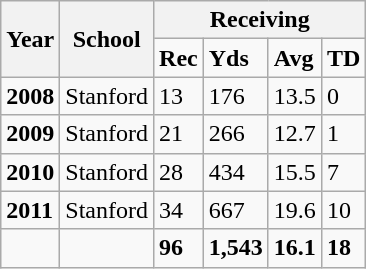<table class="wikitable">
<tr>
<th rowspan="2">Year</th>
<th rowspan="2">School</th>
<th colspan="4">Receiving</th>
</tr>
<tr>
<td><strong>Rec</strong></td>
<td><strong>Yds</strong></td>
<td><strong>Avg</strong></td>
<td><strong>TD</strong></td>
</tr>
<tr>
<td><strong>2008</strong></td>
<td>Stanford</td>
<td>13</td>
<td>176</td>
<td>13.5</td>
<td>0</td>
</tr>
<tr>
<td><strong>2009</strong></td>
<td>Stanford</td>
<td>21</td>
<td>266</td>
<td>12.7</td>
<td>1</td>
</tr>
<tr>
<td><strong>2010</strong></td>
<td>Stanford</td>
<td>28</td>
<td>434</td>
<td>15.5</td>
<td>7</td>
</tr>
<tr>
<td><strong>2011</strong></td>
<td>Stanford</td>
<td>34</td>
<td>667</td>
<td>19.6</td>
<td>10</td>
</tr>
<tr>
<td><strong></strong></td>
<td></td>
<td><strong>96</strong></td>
<td><strong>1,543</strong></td>
<td><strong>16.1</strong></td>
<td><strong>18</strong></td>
</tr>
</table>
